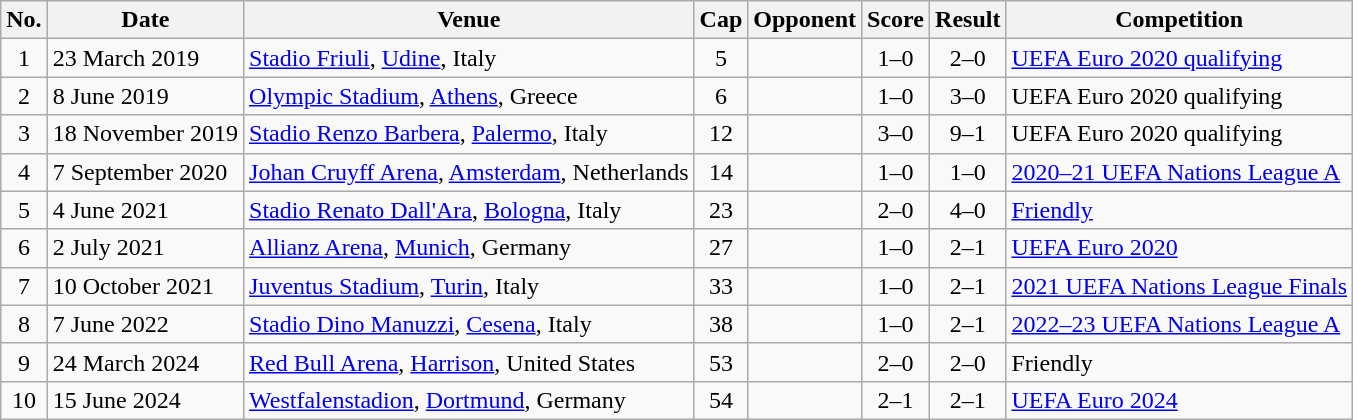<table class="wikitable sortable">
<tr>
<th scope="col">No.</th>
<th scope="col">Date</th>
<th scope="col">Venue</th>
<th scope="col">Cap</th>
<th scope="col">Opponent</th>
<th scope="col">Score</th>
<th scope="col">Result</th>
<th scope="col">Competition</th>
</tr>
<tr>
<td align="center">1</td>
<td>23 March 2019</td>
<td><a href='#'>Stadio Friuli</a>, <a href='#'>Udine</a>, Italy</td>
<td align="center">5</td>
<td></td>
<td align="center">1–0</td>
<td align="center">2–0</td>
<td><a href='#'>UEFA Euro 2020 qualifying</a></td>
</tr>
<tr>
<td align="center">2</td>
<td>8 June 2019</td>
<td><a href='#'>Olympic Stadium</a>, <a href='#'>Athens</a>, Greece</td>
<td align="center">6</td>
<td></td>
<td align="center">1–0</td>
<td align="center">3–0</td>
<td>UEFA Euro 2020 qualifying</td>
</tr>
<tr>
<td align="center">3</td>
<td>18 November 2019</td>
<td><a href='#'>Stadio Renzo Barbera</a>, <a href='#'>Palermo</a>, Italy</td>
<td align="center">12</td>
<td></td>
<td align="center">3–0</td>
<td align="center">9–1</td>
<td>UEFA Euro 2020 qualifying</td>
</tr>
<tr>
<td align="center">4</td>
<td>7 September 2020</td>
<td><a href='#'>Johan Cruyff Arena</a>, <a href='#'>Amsterdam</a>, Netherlands</td>
<td align="center">14</td>
<td></td>
<td align="center">1–0</td>
<td align="center">1–0</td>
<td><a href='#'>2020–21 UEFA Nations League A</a></td>
</tr>
<tr>
<td align="center">5</td>
<td>4 June 2021</td>
<td><a href='#'>Stadio Renato Dall'Ara</a>, <a href='#'>Bologna</a>, Italy</td>
<td align="center">23</td>
<td></td>
<td align="center">2–0</td>
<td align="center">4–0</td>
<td><a href='#'>Friendly</a></td>
</tr>
<tr>
<td align="center">6</td>
<td>2 July 2021</td>
<td><a href='#'>Allianz Arena</a>, <a href='#'>Munich</a>, Germany</td>
<td align="center">27</td>
<td></td>
<td align="center">1–0</td>
<td align="center">2–1</td>
<td><a href='#'>UEFA Euro 2020</a></td>
</tr>
<tr>
<td align="center">7</td>
<td>10 October 2021</td>
<td><a href='#'>Juventus Stadium</a>, <a href='#'>Turin</a>, Italy</td>
<td align="center">33</td>
<td></td>
<td align="center">1–0</td>
<td align="center">2–1</td>
<td><a href='#'>2021 UEFA Nations League Finals</a></td>
</tr>
<tr>
<td align="center">8</td>
<td>7 June 2022</td>
<td><a href='#'>Stadio Dino Manuzzi</a>, <a href='#'>Cesena</a>, Italy</td>
<td align=center>38</td>
<td></td>
<td align=center>1–0</td>
<td align=center>2–1</td>
<td><a href='#'>2022–23 UEFA Nations League A</a></td>
</tr>
<tr>
<td align="center">9</td>
<td>24 March 2024</td>
<td><a href='#'>Red Bull Arena</a>, <a href='#'>Harrison</a>, United States</td>
<td align=center>53</td>
<td></td>
<td align=center>2–0</td>
<td align=center>2–0</td>
<td>Friendly</td>
</tr>
<tr>
<td align="center">10</td>
<td>15 June 2024</td>
<td><a href='#'>Westfalenstadion</a>, <a href='#'>Dortmund</a>, Germany</td>
<td align=center>54</td>
<td></td>
<td align=center>2–1</td>
<td align=center>2–1</td>
<td><a href='#'>UEFA Euro 2024</a></td>
</tr>
</table>
